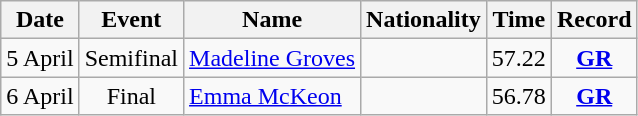<table class=wikitable style=text-align:center>
<tr>
<th>Date</th>
<th>Event</th>
<th>Name</th>
<th>Nationality</th>
<th>Time</th>
<th>Record</th>
</tr>
<tr>
<td>5 April</td>
<td>Semifinal</td>
<td align=left><a href='#'>Madeline Groves</a></td>
<td align=left></td>
<td>57.22</td>
<td><strong><a href='#'>GR</a></strong></td>
</tr>
<tr>
<td>6 April</td>
<td>Final</td>
<td align=left><a href='#'>Emma McKeon</a></td>
<td align=left></td>
<td>56.78</td>
<td><strong><a href='#'>GR</a></strong></td>
</tr>
</table>
